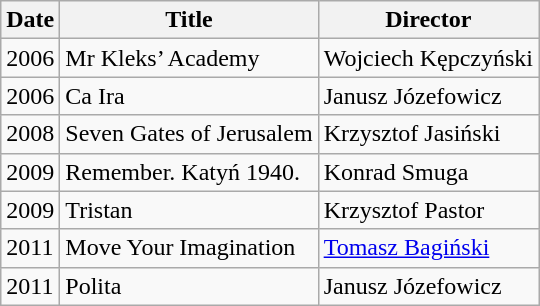<table class="wikitable">
<tr>
<th>Date</th>
<th>Title</th>
<th>Director</th>
</tr>
<tr>
<td>2006</td>
<td>Mr Kleks’ Academy</td>
<td>Wojciech Kępczyński</td>
</tr>
<tr>
<td>2006</td>
<td>Ca Ira</td>
<td>Janusz Józefowicz</td>
</tr>
<tr>
<td>2008</td>
<td>Seven Gates of Jerusalem</td>
<td>Krzysztof Jasiński</td>
</tr>
<tr>
<td>2009</td>
<td>Remember. Katyń 1940.</td>
<td>Konrad Smuga</td>
</tr>
<tr>
<td>2009</td>
<td>Tristan</td>
<td>Krzysztof Pastor</td>
</tr>
<tr>
<td>2011</td>
<td>Move Your Imagination</td>
<td><a href='#'>Tomasz Bagiński</a></td>
</tr>
<tr>
<td>2011</td>
<td>Polita</td>
<td>Janusz Józefowicz</td>
</tr>
</table>
